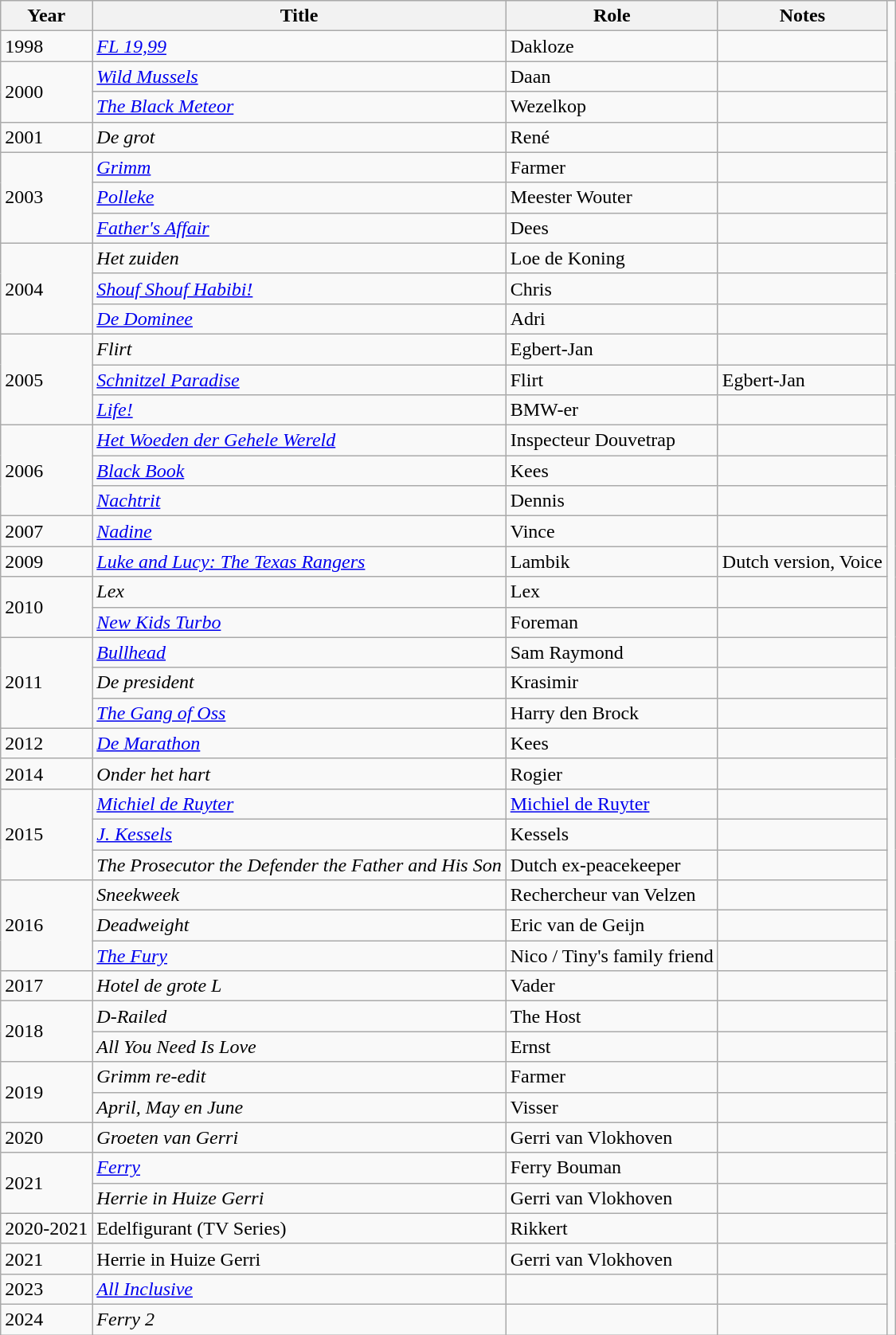<table class="wikitable sortable">
<tr>
<th>Year</th>
<th>Title</th>
<th>Role</th>
<th class="unsortable">Notes</th>
</tr>
<tr>
<td>1998</td>
<td><em><a href='#'>FL 19,99</a></em></td>
<td>Dakloze</td>
<td></td>
</tr>
<tr>
<td rowspan=2>2000</td>
<td><em><a href='#'>Wild Mussels</a></em></td>
<td>Daan</td>
<td></td>
</tr>
<tr>
<td><em><a href='#'>The Black Meteor</a></em></td>
<td>Wezelkop</td>
<td></td>
</tr>
<tr>
<td>2001</td>
<td><em>De grot</em></td>
<td>René</td>
<td></td>
</tr>
<tr>
<td rowspan=3>2003</td>
<td><em><a href='#'>Grimm</a></em></td>
<td>Farmer</td>
<td></td>
</tr>
<tr>
<td><em><a href='#'>Polleke</a></em></td>
<td>Meester Wouter</td>
<td></td>
</tr>
<tr>
<td><em><a href='#'>Father's Affair</a></em></td>
<td>Dees</td>
<td></td>
</tr>
<tr>
<td rowspan=3>2004</td>
<td><em>Het zuiden</em></td>
<td>Loe de Koning</td>
<td></td>
</tr>
<tr>
<td><em><a href='#'>Shouf Shouf Habibi!</a></em></td>
<td>Chris</td>
<td></td>
</tr>
<tr>
<td><em><a href='#'>De Dominee</a></em></td>
<td>Adri</td>
<td></td>
</tr>
<tr>
<td rowspan=3>2005</td>
<td><em>Flirt</em></td>
<td>Egbert-Jan</td>
<td></td>
</tr>
<tr>
<td><em><a href='#'>Schnitzel Paradise</a></em></td>
<td>Flirt</td>
<td>Egbert-Jan</td>
<td></td>
</tr>
<tr>
<td><em><a href='#'>Life!</a></em></td>
<td>BMW-er</td>
<td></td>
</tr>
<tr>
<td rowspan=3>2006</td>
<td><em><a href='#'>Het Woeden der Gehele Wereld</a></em></td>
<td>Inspecteur Douvetrap</td>
<td></td>
</tr>
<tr>
<td><em><a href='#'>Black Book</a></em></td>
<td>Kees</td>
<td></td>
</tr>
<tr>
<td><em><a href='#'>Nachtrit</a></em></td>
<td>Dennis</td>
<td></td>
</tr>
<tr>
<td>2007</td>
<td><em><a href='#'>Nadine</a></em></td>
<td>Vince</td>
<td></td>
</tr>
<tr>
<td>2009</td>
<td><em><a href='#'>Luke and Lucy: The Texas Rangers</a></em></td>
<td>Lambik</td>
<td>Dutch version, Voice</td>
</tr>
<tr>
<td rowspan=2>2010</td>
<td><em>Lex</em></td>
<td>Lex</td>
<td></td>
</tr>
<tr>
<td><em><a href='#'>New Kids Turbo</a></em></td>
<td>Foreman</td>
<td></td>
</tr>
<tr>
<td rowspan=3>2011</td>
<td><em><a href='#'>Bullhead</a></em></td>
<td>Sam Raymond</td>
<td></td>
</tr>
<tr>
<td><em>De president</em></td>
<td>Krasimir</td>
<td></td>
</tr>
<tr>
<td><em><a href='#'>The Gang of Oss</a></em></td>
<td>Harry den Brock</td>
<td></td>
</tr>
<tr>
<td>2012</td>
<td><em><a href='#'>De Marathon</a></em></td>
<td>Kees</td>
<td></td>
</tr>
<tr>
<td>2014</td>
<td><em>Onder het hart</em></td>
<td>Rogier</td>
<td></td>
</tr>
<tr>
<td rowspan=3>2015</td>
<td><em><a href='#'>Michiel de Ruyter</a></em></td>
<td><a href='#'>Michiel de Ruyter</a></td>
<td></td>
</tr>
<tr>
<td><em><a href='#'>J. Kessels</a></em></td>
<td>Kessels</td>
<td></td>
</tr>
<tr>
<td><em> The Prosecutor the Defender the Father and His Son</em></td>
<td>Dutch ex-peacekeeper</td>
<td></td>
</tr>
<tr>
<td rowspan=3>2016</td>
<td><em>Sneekweek</em></td>
<td>Rechercheur van Velzen</td>
<td></td>
</tr>
<tr>
<td><em>Deadweight</em></td>
<td>Eric van de Geijn</td>
<td></td>
</tr>
<tr>
<td><em><a href='#'>The Fury</a></em></td>
<td>Nico / Tiny's family friend</td>
<td></td>
</tr>
<tr>
<td>2017</td>
<td><em>Hotel de grote L</em></td>
<td>Vader</td>
<td></td>
</tr>
<tr>
<td rowspan=2>2018</td>
<td><em> D-Railed</em></td>
<td>The Host</td>
<td></td>
</tr>
<tr>
<td><em> All You Need Is Love</em></td>
<td>Ernst</td>
<td></td>
</tr>
<tr>
<td rowspan=2>2019</td>
<td><em>Grimm re-edit</em></td>
<td>Farmer</td>
<td></td>
</tr>
<tr>
<td><em>April, May en June</em></td>
<td>Visser</td>
<td></td>
</tr>
<tr>
<td>2020</td>
<td><em>Groeten van Gerri</em></td>
<td>Gerri van Vlokhoven</td>
<td></td>
</tr>
<tr>
<td rowspan=2>2021</td>
<td><em><a href='#'>Ferry</a></em></td>
<td>Ferry Bouman</td>
<td></td>
</tr>
<tr>
<td><em>Herrie in Huize Gerri</em></td>
<td>Gerri van Vlokhoven</td>
<td></td>
</tr>
<tr>
<td>2020-2021</td>
<td>Edelfigurant (TV Series)</td>
<td>Rikkert</td>
<td></td>
</tr>
<tr>
<td>2021</td>
<td>Herrie in Huize Gerri</td>
<td>Gerri van Vlokhoven</td>
<td></td>
</tr>
<tr>
<td>2023</td>
<td><em><a href='#'>All Inclusive</a></em></td>
<td></td>
<td></td>
</tr>
<tr>
<td>2024</td>
<td><em>Ferry 2</em></td>
<td></td>
<td></td>
</tr>
</table>
